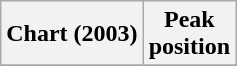<table class="wikitable sortable plainrowheaders" style="text-align:center">
<tr>
<th scope="col">Chart (2003)</th>
<th scope="col">Peak<br> position</th>
</tr>
<tr>
</tr>
</table>
